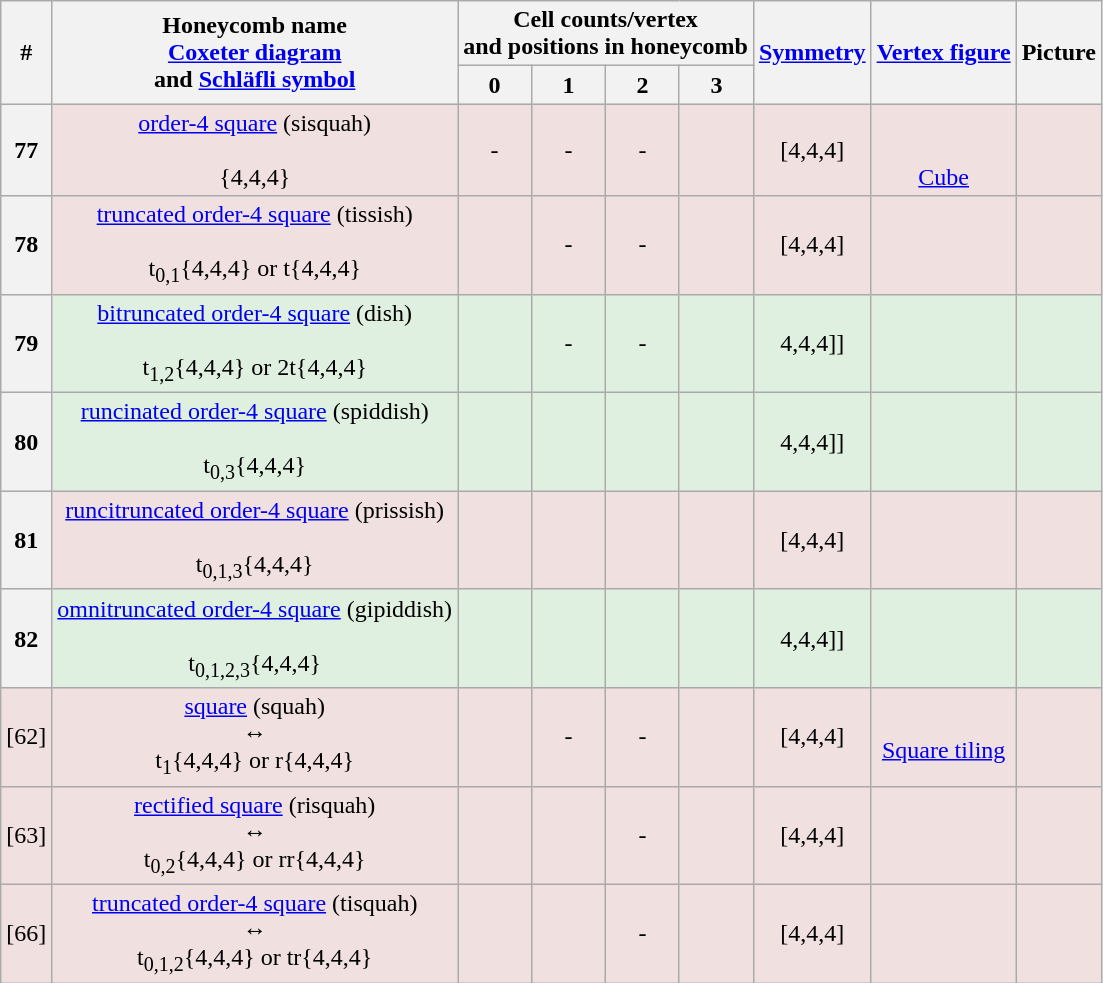<table class="wikitable">
<tr>
<th rowspan=2>#</th>
<th rowspan=2>Honeycomb name<br><a href='#'>Coxeter diagram</a><br>and <a href='#'>Schläfli symbol</a></th>
<th colspan=4>Cell counts/vertex<br>and positions in honeycomb</th>
<th rowspan=2><a href='#'>Symmetry</a></th>
<th rowspan=2><a href='#'>Vertex figure</a></th>
<th rowspan=2>Picture</th>
</tr>
<tr align=center>
<th>0<br></th>
<th>1<br></th>
<th>2<br></th>
<th>3<br></th>
</tr>
<tr align=center BGCOLOR="#f0e0e0">
<th>77</th>
<td><a href='#'>order-4 square</a> (sisquah)<br><br>{4,4,4}</td>
<td>-</td>
<td>-</td>
<td>-</td>
<td><br></td>
<td>[4,4,4]</td>
<td><br><br><a href='#'>Cube</a></td>
<td></td>
</tr>
<tr align=center BGCOLOR="#f0e0e0">
<th>78</th>
<td><a href='#'>truncated order-4 square</a> (tissish)<br><br>t<sub>0,1</sub>{4,4,4} or t{4,4,4}</td>
<td><br></td>
<td>-</td>
<td>-</td>
<td><br></td>
<td>[4,4,4]</td>
<td></td>
<td></td>
</tr>
<tr align=center BGCOLOR="#e0f0e0">
<th>79</th>
<td><a href='#'>bitruncated order-4 square</a> (dish)<br><br>t<sub>1,2</sub>{4,4,4} or 2t{4,4,4}</td>
<td><br></td>
<td>-</td>
<td>-</td>
<td><br></td>
<td>4,4,4]]</td>
<td></td>
<td></td>
</tr>
<tr align=center BGCOLOR="#e0f0e0">
<th>80</th>
<td><a href='#'>runcinated order-4 square</a> (spiddish)<br><br>t<sub>0,3</sub>{4,4,4}</td>
<td><br></td>
<td><br></td>
<td><br></td>
<td><br></td>
<td>4,4,4]]</td>
<td></td>
<td></td>
</tr>
<tr align=center BGCOLOR="#f0e0e0">
<th>81</th>
<td><a href='#'>runcitruncated order-4 square</a> (prissish)<br><br>t<sub>0,1,3</sub>{4,4,4}</td>
<td><br></td>
<td><br></td>
<td><br></td>
<td><br></td>
<td>[4,4,4]</td>
<td></td>
<td></td>
</tr>
<tr align=center  BGCOLOR="#e0f0e0">
<th>82</th>
<td><a href='#'>omnitruncated order-4 square</a> (gipiddish)<br><br>t<sub>0,1,2,3</sub>{4,4,4}</td>
<td><br></td>
<td><br></td>
<td><br></td>
<td><br></td>
<td>4,4,4]]</td>
<td></td>
<td></td>
</tr>
<tr align=center BGCOLOR="#f0e0e0">
<td>[62]</td>
<td><a href='#'>square</a> (squah)<br> ↔ <br>t<sub>1</sub>{4,4,4} or r{4,4,4}</td>
<td><br></td>
<td>-</td>
<td>-</td>
<td><br></td>
<td>[4,4,4]</td>
<td><br><a href='#'>Square tiling</a></td>
<td></td>
</tr>
<tr align=center BGCOLOR="#f0e0e0">
<td>[63]</td>
<td><a href='#'>rectified square</a> (risquah)<br> ↔ <br>t<sub>0,2</sub>{4,4,4} or rr{4,4,4}</td>
<td><br></td>
<td><br></td>
<td>-</td>
<td><br></td>
<td>[4,4,4]</td>
<td></td>
<td></td>
</tr>
<tr align=center BGCOLOR="#f0e0e0">
<td>[66]</td>
<td><a href='#'>truncated order-4 square</a> (tisquah)<br> ↔ <br>t<sub>0,1,2</sub>{4,4,4} or tr{4,4,4}</td>
<td><br></td>
<td><br></td>
<td>-</td>
<td><br></td>
<td>[4,4,4]</td>
<td></td>
<td></td>
</tr>
</table>
